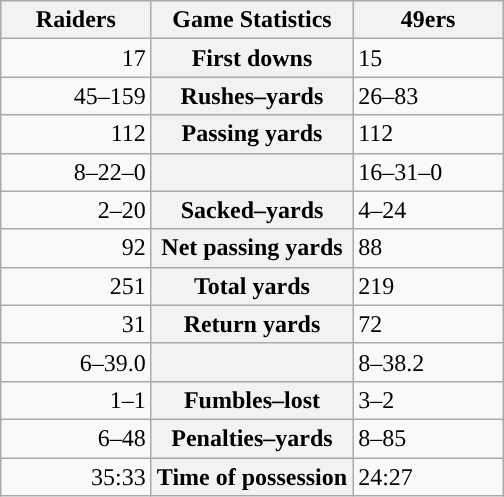<table class="wikitable" style="margin: 1em auto 1em auto">
<tr>
<th style="width:30%;">Raiders</th>
<th style="width:40%;">Game Statistics</th>
<th style="width:30%;">49ers</th>
</tr>
<tr>
<td style="text-align:right;">17</td>
<th>First downs</th>
<td>15</td>
</tr>
<tr>
<td style="text-align:right;">45–159</td>
<th>Rushes–yards</th>
<td>26–83</td>
</tr>
<tr>
<td style="text-align:right;">112</td>
<th>Passing yards</th>
<td>112</td>
</tr>
<tr>
<td style="text-align:right;">8–22–0</td>
<th></th>
<td>16–31–0</td>
</tr>
<tr>
<td style="text-align:right;">2–20</td>
<th>Sacked–yards</th>
<td>4–24</td>
</tr>
<tr>
<td style="text-align:right;">92</td>
<th>Net passing yards</th>
<td>88</td>
</tr>
<tr>
<td style="text-align:right;">251</td>
<th>Total yards</th>
<td>219</td>
</tr>
<tr>
<td style="text-align:right;">31</td>
<th>Return yards</th>
<td>72</td>
</tr>
<tr>
<td style="text-align:right;">6–39.0</td>
<th></th>
<td>8–38.2</td>
</tr>
<tr>
<td style="text-align:right;">1–1</td>
<th>Fumbles–lost</th>
<td>3–2</td>
</tr>
<tr>
<td style="text-align:right;">6–48</td>
<th>Penalties–yards</th>
<td>8–85</td>
</tr>
<tr>
<td style="text-align:right;">35:33</td>
<th>Time of possession</th>
<td>24:27</td>
</tr>
</table>
